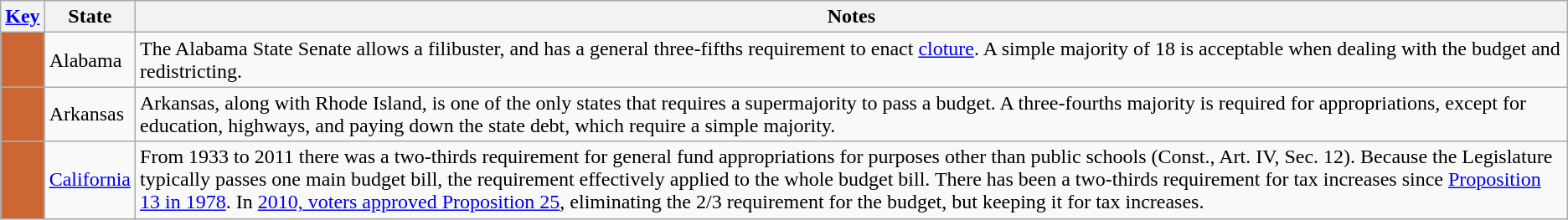<table class="wikitable sortable">
<tr>
<th><a href='#'>Key</a></th>
<th>State</th>
<th class="unsortable">Notes</th>
</tr>
<tr>
<td bgcolor="#cc6633"></td>
<td>Alabama</td>
<td>The Alabama State Senate allows a filibuster, and has a general three-fifths requirement to enact <a href='#'>cloture</a>. A simple majority of 18 is acceptable when dealing with the budget and redistricting.</td>
</tr>
<tr>
<td bgcolor="#cc6633"></td>
<td>Arkansas</td>
<td>Arkansas, along with Rhode Island, is one of the only states that requires a supermajority to pass a budget. A three-fourths majority is required for appropriations, except for education, highways, and paying down the state debt, which require a simple majority.</td>
</tr>
<tr>
<td bgcolor="#cc6633"></td>
<td><a href='#'>California</a></td>
<td>From 1933 to 2011 there was a two-thirds requirement for general fund appropriations for purposes other than public schools (Const., Art. IV, Sec. 12). Because the Legislature typically passes one main budget bill, the requirement effectively applied to the whole budget bill. There has been a two-thirds requirement for tax increases since <a href='#'>Proposition 13 in 1978</a>. In <a href='#'>2010, voters approved Proposition 25</a>, eliminating the 2/3 requirement for the budget, but keeping it for tax increases.</td>
</tr>
</table>
